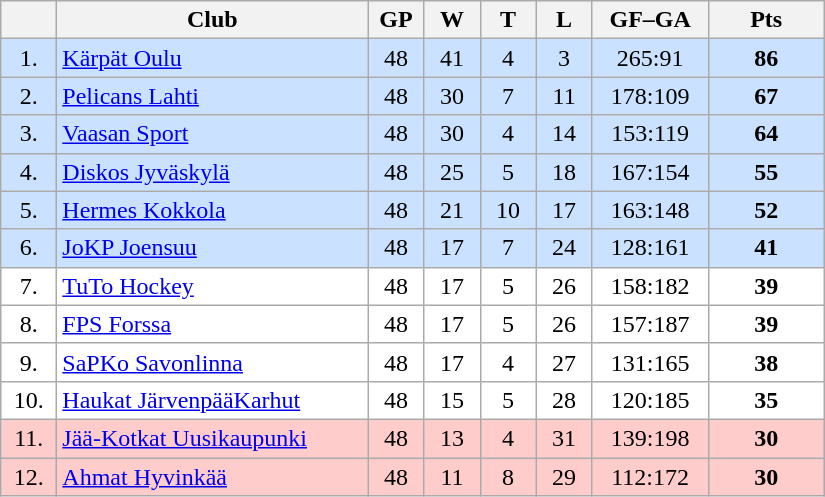<table class="wikitable">
<tr>
<th width="30"></th>
<th width="200">Club</th>
<th width="30">GP</th>
<th width="30">W</th>
<th width="30">T</th>
<th width="30">L</th>
<th width="70">GF–GA</th>
<th width="70">Pts</th>
</tr>
<tr bgcolor="#CAE1FF" align="center">
<td>1.</td>
<td align="left"><a href='#'>Kärpät Oulu</a></td>
<td>48</td>
<td>41</td>
<td>4</td>
<td>3</td>
<td>265:91</td>
<td><strong>86</strong></td>
</tr>
<tr bgcolor="#CAE1FF" align="center">
<td>2.</td>
<td align="left"><a href='#'>Pelicans Lahti</a></td>
<td>48</td>
<td>30</td>
<td>7</td>
<td>11</td>
<td>178:109</td>
<td><strong>67</strong></td>
</tr>
<tr bgcolor="#CAE1FF" align="center">
<td>3.</td>
<td align="left"><a href='#'>Vaasan Sport</a></td>
<td>48</td>
<td>30</td>
<td>4</td>
<td>14</td>
<td>153:119</td>
<td><strong>64</strong></td>
</tr>
<tr bgcolor="#CAE1FF" align="center">
<td>4.</td>
<td align="left"><a href='#'>Diskos Jyväskylä</a></td>
<td>48</td>
<td>25</td>
<td>5</td>
<td>18</td>
<td>167:154</td>
<td><strong>55</strong></td>
</tr>
<tr bgcolor="#CAE1FF" align="center">
<td>5.</td>
<td align="left"><a href='#'>Hermes Kokkola</a></td>
<td>48</td>
<td>21</td>
<td>10</td>
<td>17</td>
<td>163:148</td>
<td><strong>52</strong></td>
</tr>
<tr bgcolor="#CAE1FF" align="center">
<td>6.</td>
<td align="left"><a href='#'>JoKP Joensuu</a></td>
<td>48</td>
<td>17</td>
<td>7</td>
<td>24</td>
<td>128:161</td>
<td><strong>41</strong></td>
</tr>
<tr bgcolor="#FFFFFF" align="center">
<td>7.</td>
<td align="left"><a href='#'>TuTo Hockey</a></td>
<td>48</td>
<td>17</td>
<td>5</td>
<td>26</td>
<td>158:182</td>
<td><strong>39</strong></td>
</tr>
<tr bgcolor="#FFFFFF" align="center">
<td>8.</td>
<td align="left"><a href='#'>FPS Forssa</a></td>
<td>48</td>
<td>17</td>
<td>5</td>
<td>26</td>
<td>157:187</td>
<td><strong>39</strong></td>
</tr>
<tr bgcolor="#FFFFFF" align="center">
<td>9.</td>
<td align="left"><a href='#'>SaPKo Savonlinna</a></td>
<td>48</td>
<td>17</td>
<td>4</td>
<td>27</td>
<td>131:165</td>
<td><strong>38</strong></td>
</tr>
<tr bgcolor="#FFFFFF" align="center">
<td>10.</td>
<td align="left"><a href='#'>Haukat JärvenpääKarhut</a></td>
<td>48</td>
<td>15</td>
<td>5</td>
<td>28</td>
<td>120:185</td>
<td><strong>35</strong></td>
</tr>
<tr bgcolor="#FFCCCC" align="center">
<td>11.</td>
<td align="left"><a href='#'>Jää-Kotkat Uusikaupunki</a></td>
<td>48</td>
<td>13</td>
<td>4</td>
<td>31</td>
<td>139:198</td>
<td><strong>30</strong></td>
</tr>
<tr bgcolor="#FFCCCC" align="center">
<td>12.</td>
<td align="left"><a href='#'>Ahmat Hyvinkää</a></td>
<td>48</td>
<td>11</td>
<td>8</td>
<td>29</td>
<td>112:172</td>
<td><strong>30</strong></td>
</tr>
</table>
